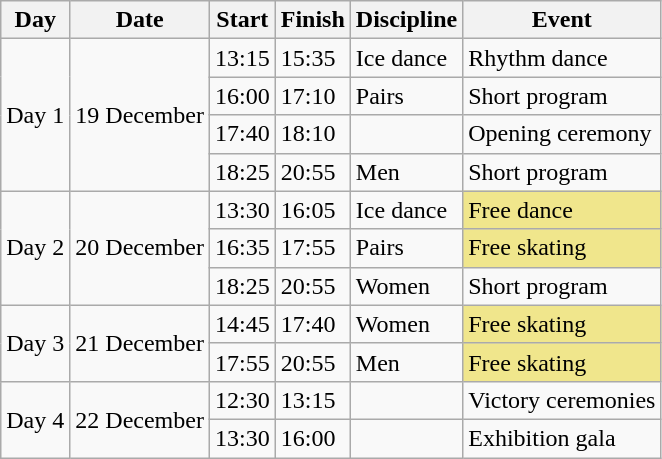<table class="wikitable">
<tr>
<th>Day</th>
<th>Date</th>
<th>Start</th>
<th>Finish</th>
<th>Discipline</th>
<th>Event</th>
</tr>
<tr>
<td rowspan=4>Day 1</td>
<td rowspan=4>19 December</td>
<td>13:15</td>
<td>15:35</td>
<td>Ice dance</td>
<td>Rhythm dance</td>
</tr>
<tr>
<td>16:00</td>
<td>17:10</td>
<td>Pairs</td>
<td>Short program</td>
</tr>
<tr>
<td>17:40</td>
<td>18:10</td>
<td></td>
<td>Opening ceremony</td>
</tr>
<tr>
<td>18:25</td>
<td>20:55</td>
<td>Men</td>
<td>Short program</td>
</tr>
<tr>
<td rowspan=3>Day 2</td>
<td rowspan=3>20 December</td>
<td>13:30</td>
<td>16:05</td>
<td>Ice dance</td>
<td bgcolor=#f0e68c>Free dance</td>
</tr>
<tr>
<td>16:35</td>
<td>17:55</td>
<td>Pairs</td>
<td bgcolor=#f0e68c>Free skating</td>
</tr>
<tr>
<td>18:25</td>
<td>20:55</td>
<td>Women</td>
<td>Short program</td>
</tr>
<tr>
<td rowspan=2>Day 3</td>
<td rowspan=2>21 December</td>
<td>14:45</td>
<td>17:40</td>
<td>Women</td>
<td bgcolor=#f0e68c>Free skating</td>
</tr>
<tr>
<td>17:55</td>
<td>20:55</td>
<td>Men</td>
<td bgcolor=#f0e68c>Free skating</td>
</tr>
<tr>
<td rowspan=2>Day 4</td>
<td rowspan=2>22 December</td>
<td>12:30</td>
<td>13:15</td>
<td></td>
<td>Victory ceremonies</td>
</tr>
<tr>
<td>13:30</td>
<td>16:00</td>
<td></td>
<td>Exhibition gala</td>
</tr>
</table>
